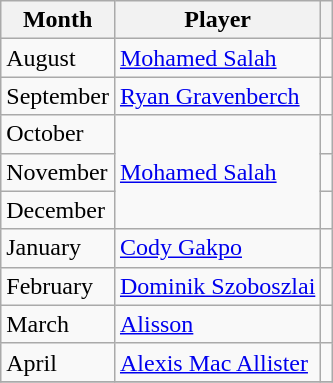<table class="wikitable" style="text-align:left">
<tr>
<th>Month</th>
<th>Player</th>
<th></th>
</tr>
<tr>
<td>August</td>
<td> <a href='#'>Mohamed Salah</a></td>
<td></td>
</tr>
<tr>
<td>September</td>
<td> <a href='#'>Ryan Gravenberch</a></td>
<td></td>
</tr>
<tr>
<td>October</td>
<td rowspan=3> <a href='#'>Mohamed Salah</a></td>
<td></td>
</tr>
<tr>
<td>November</td>
<td></td>
</tr>
<tr>
<td>December</td>
<td></td>
</tr>
<tr>
<td>January</td>
<td> <a href='#'>Cody Gakpo</a></td>
<td></td>
</tr>
<tr>
<td>February</td>
<td> <a href='#'>Dominik Szoboszlai</a></td>
<td></td>
</tr>
<tr>
<td>March</td>
<td> <a href='#'>Alisson</a></td>
<td></td>
</tr>
<tr>
<td>April</td>
<td> <a href='#'>Alexis Mac Allister</a></td>
<td></td>
</tr>
<tr>
</tr>
</table>
